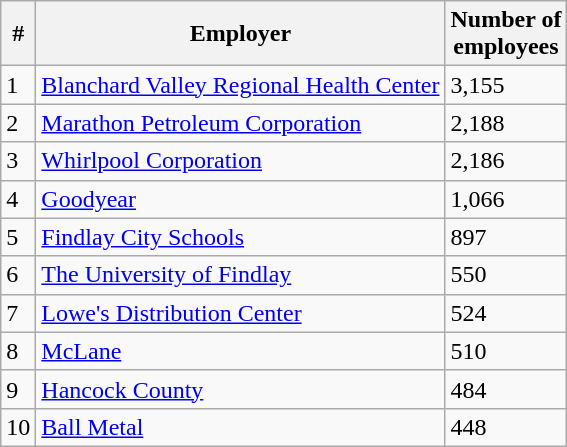<table class="wikitable">
<tr>
<th>#</th>
<th>Employer</th>
<th>Number of<br>employees</th>
</tr>
<tr>
<td>1</td>
<td><a href='#'>Blanchard Valley Regional Health Center</a></td>
<td>3,155</td>
</tr>
<tr>
<td>2</td>
<td><a href='#'>Marathon Petroleum Corporation</a></td>
<td>2,188</td>
</tr>
<tr>
<td>3</td>
<td><a href='#'>Whirlpool Corporation</a></td>
<td>2,186</td>
</tr>
<tr>
<td>4</td>
<td><a href='#'>Goodyear</a></td>
<td>1,066</td>
</tr>
<tr>
<td>5</td>
<td><a href='#'>Findlay City Schools</a></td>
<td>897</td>
</tr>
<tr>
<td>6</td>
<td><a href='#'>The University of Findlay</a></td>
<td>550</td>
</tr>
<tr>
<td>7</td>
<td><a href='#'>Lowe's Distribution Center</a></td>
<td>524</td>
</tr>
<tr>
<td>8</td>
<td><a href='#'>McLane</a></td>
<td>510</td>
</tr>
<tr>
<td>9</td>
<td><a href='#'>Hancock County</a></td>
<td>484</td>
</tr>
<tr>
<td>10</td>
<td><a href='#'>Ball Metal</a></td>
<td>448</td>
</tr>
</table>
